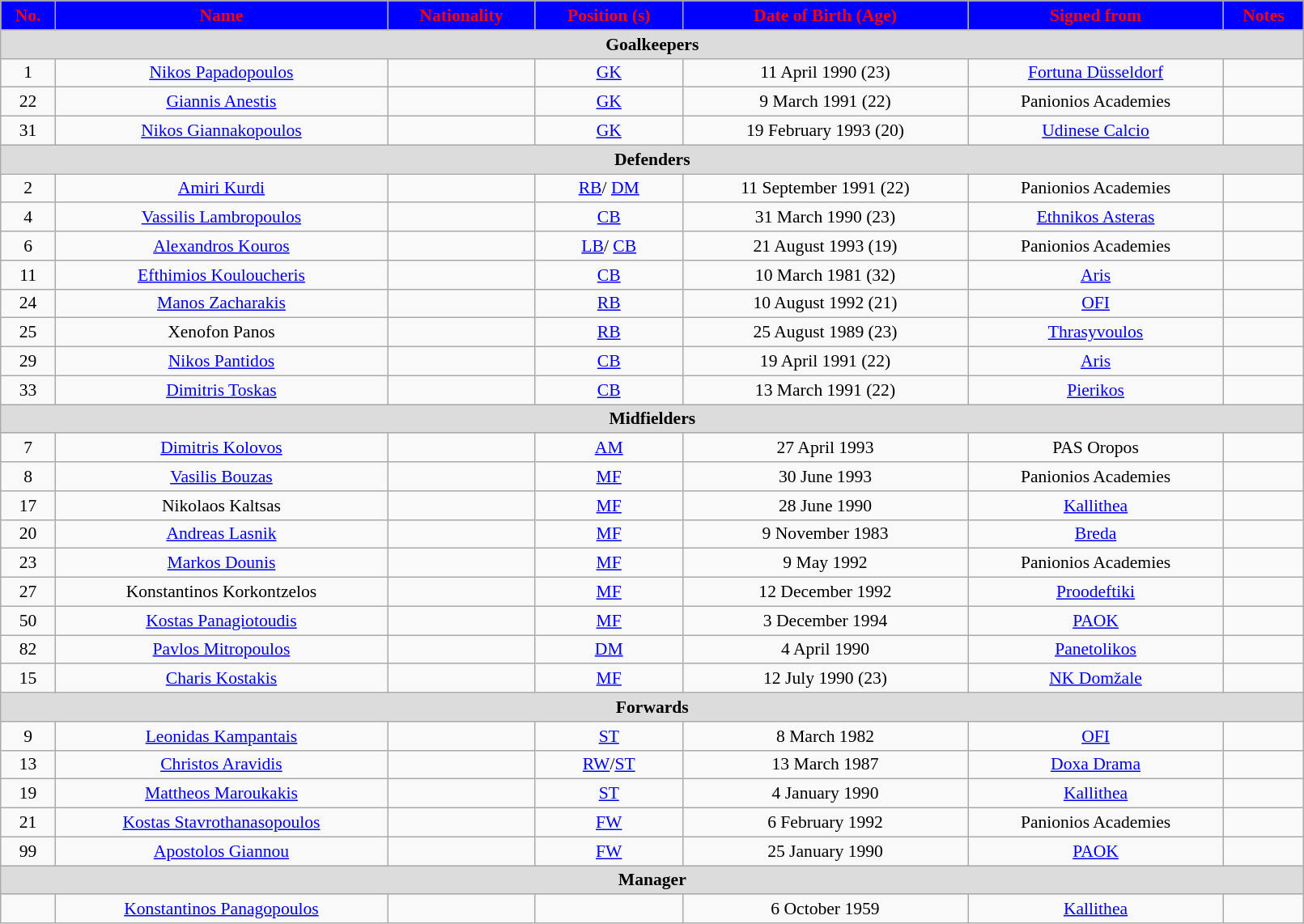<table class="wikitable" style="text-align:center; font-size:90%; width:85%;">
<tr>
<th style="background:#0000ff; color:red; text-align:center;">No.</th>
<th style="background:#0000ff; color:red; text-align:center;">Name</th>
<th style="background:#0000ff; color:red; text-align:center;">Nationality</th>
<th style="background:#0000ff; color:red; text-align:center;">Position (s)</th>
<th style="background:#0000ff; color:red; text-align:center;">Date of Birth (Age)</th>
<th style="background:#0000ff; color:red; text-align:center;">Signed from</th>
<th style="background:#0000ff; color:red; text-align:center;">Notes</th>
</tr>
<tr>
<th colspan="7" style="background:#dcdcdc; text-align:center;">Goalkeepers</th>
</tr>
<tr>
<td>1</td>
<td><a href='#'>Nikos Papadopoulos</a></td>
<td></td>
<td><a href='#'>GK</a></td>
<td>11 April 1990 (23)</td>
<td> <a href='#'>Fortuna Düsseldorf</a></td>
<td></td>
</tr>
<tr>
<td>22</td>
<td><a href='#'>Giannis Anestis</a></td>
<td></td>
<td><a href='#'>GK</a></td>
<td>9 March 1991 (22)</td>
<td>Panionios Academies</td>
<td></td>
</tr>
<tr>
<td>31</td>
<td><a href='#'>Nikos Giannakopoulos</a></td>
<td></td>
<td><a href='#'>GK</a></td>
<td>19 February 1993 (20)</td>
<td> <a href='#'>Udinese Calcio</a></td>
</tr>
<tr>
<th colspan="7" style="background:#dcdcdc; text-align:center;">Defenders</th>
</tr>
<tr>
<td>2</td>
<td><a href='#'>Amiri Kurdi</a></td>
<td></td>
<td><a href='#'>RB</a>/ <a href='#'>DM</a></td>
<td>11 September 1991 (22)</td>
<td>Panionios Academies</td>
<td></td>
</tr>
<tr>
<td>4</td>
<td><a href='#'>Vassilis Lambropoulos</a></td>
<td></td>
<td><a href='#'>CB</a></td>
<td>31 March 1990 (23)</td>
<td> <a href='#'>Ethnikos Asteras</a></td>
<td></td>
</tr>
<tr>
<td>6</td>
<td><a href='#'>Alexandros Kouros</a></td>
<td></td>
<td><a href='#'>LB</a>/ <a href='#'>CB</a></td>
<td>21 August 1993 (19)</td>
<td>Panionios Academies</td>
<td></td>
</tr>
<tr>
<td>11</td>
<td><a href='#'>Efthimios Kouloucheris</a></td>
<td></td>
<td><a href='#'>CB</a></td>
<td>10 March 1981 (32)</td>
<td> <a href='#'>Aris</a></td>
<td></td>
</tr>
<tr>
<td>24</td>
<td><a href='#'>Manos Zacharakis</a></td>
<td></td>
<td><a href='#'>RB</a></td>
<td>10 August 1992 (21)</td>
<td> <a href='#'>OFI</a></td>
<td></td>
</tr>
<tr>
<td>25</td>
<td>Xenofon Panos</td>
<td></td>
<td><a href='#'>RB</a></td>
<td>25 August 1989 (23)</td>
<td> <a href='#'>Thrasyvoulos</a></td>
<td></td>
</tr>
<tr>
<td>29</td>
<td><a href='#'>Nikos Pantidos</a></td>
<td></td>
<td><a href='#'>CB</a></td>
<td>19 April 1991 (22)</td>
<td> <a href='#'>Aris</a></td>
<td></td>
</tr>
<tr>
<td>33</td>
<td><a href='#'>Dimitris Toskas</a></td>
<td></td>
<td><a href='#'>CB</a></td>
<td>13 March 1991 (22)</td>
<td> <a href='#'>Pierikos</a></td>
<td></td>
</tr>
<tr>
<th colspan="7" style="background:#dcdcdc; text-align:center;">Midfielders</th>
</tr>
<tr>
<td>7</td>
<td><a href='#'>Dimitris Kolovos</a></td>
<td></td>
<td><a href='#'>AM</a></td>
<td>27 April 1993</td>
<td> PAS Oropos</td>
<td></td>
</tr>
<tr>
<td>8</td>
<td><a href='#'>Vasilis Bouzas</a></td>
<td></td>
<td><a href='#'>MF</a></td>
<td>30 June 1993</td>
<td>Panionios Academies</td>
<td></td>
</tr>
<tr>
<td>17</td>
<td>Nikolaos Kaltsas</td>
<td></td>
<td><a href='#'>MF</a></td>
<td>28 June 1990</td>
<td> <a href='#'>Kallithea</a></td>
<td></td>
</tr>
<tr>
<td>20</td>
<td><a href='#'>Andreas Lasnik</a></td>
<td></td>
<td><a href='#'>MF</a></td>
<td>9 November 1983</td>
<td> <a href='#'>Breda</a></td>
<td></td>
</tr>
<tr>
<td>23</td>
<td><a href='#'>Markos Dounis</a></td>
<td></td>
<td><a href='#'>MF</a></td>
<td>9 May 1992</td>
<td>Panionios Academies</td>
<td></td>
</tr>
<tr>
<td>27</td>
<td>Konstantinos Korkontzelos</td>
<td></td>
<td><a href='#'>MF</a></td>
<td>12 December 1992</td>
<td> <a href='#'>Proodeftiki</a></td>
<td></td>
</tr>
<tr>
<td>50</td>
<td><a href='#'>Kostas Panagiotoudis</a></td>
<td></td>
<td><a href='#'>MF</a></td>
<td>3 December 1994</td>
<td> <a href='#'>PAOK</a></td>
<td></td>
</tr>
<tr>
<td>82</td>
<td><a href='#'>Pavlos Mitropoulos</a></td>
<td></td>
<td><a href='#'>DM</a></td>
<td>4 April 1990</td>
<td> <a href='#'>Panetolikos</a></td>
<td></td>
</tr>
<tr>
<td>15</td>
<td><a href='#'>Charis Kostakis</a></td>
<td></td>
<td><a href='#'>MF</a></td>
<td>12 July 1990 (23)</td>
<td> <a href='#'>NK Domžale</a></td>
<td></td>
</tr>
<tr>
<th colspan="7" style="background:#dcdcdc; text-align:center;">Forwards</th>
</tr>
<tr>
<td>9</td>
<td><a href='#'>Leonidas Kampantais</a></td>
<td></td>
<td><a href='#'>ST</a></td>
<td>8 March 1982</td>
<td> <a href='#'>OFI</a></td>
<td></td>
</tr>
<tr>
<td>13</td>
<td><a href='#'>Christos Aravidis</a></td>
<td></td>
<td><a href='#'>RW</a>/<a href='#'>ST</a></td>
<td>13 March 1987</td>
<td> <a href='#'>Doxa Drama</a></td>
<td></td>
</tr>
<tr>
<td>19</td>
<td><a href='#'>Mattheos Maroukakis</a></td>
<td></td>
<td><a href='#'>ST</a></td>
<td>4 January 1990</td>
<td> <a href='#'>Kallithea</a></td>
<td></td>
</tr>
<tr>
<td>21</td>
<td><a href='#'>Kostas Stavrothanasopoulos</a></td>
<td></td>
<td><a href='#'>FW</a></td>
<td>6 February 1992</td>
<td>Panionios Academies</td>
<td></td>
</tr>
<tr>
<td>99</td>
<td><a href='#'>Apostolos Giannou</a></td>
<td></td>
<td><a href='#'>FW</a></td>
<td>25 January 1990</td>
<td> <a href='#'>PAOK</a></td>
<td></td>
</tr>
<tr>
<th colspan="7" style="background:#dcdcdc; text-align:center;">Manager</th>
</tr>
<tr>
<td></td>
<td><a href='#'>Konstantinos Panagopoulos</a></td>
<td></td>
<td></td>
<td>6 October 1959</td>
<td> <a href='#'>Kallithea</a></td>
<td></td>
</tr>
</table>
